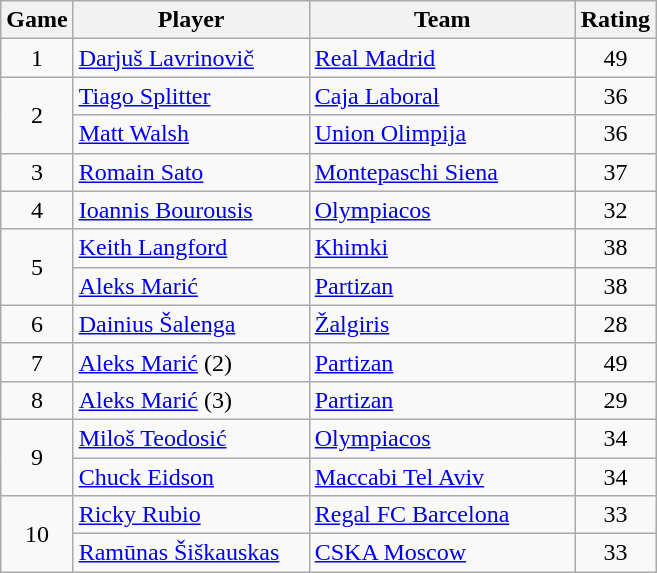<table class="wikitable sortable" style="text-align: center;">
<tr>
<th align="center">Game</th>
<th align="center" width=150>Player</th>
<th align="center" width=170>Team</th>
<th align="center">Rating</th>
</tr>
<tr>
<td>1</td>
<td align="left"> <a href='#'>Darjuš Lavrinovič</a></td>
<td align="left"> <a href='#'>Real Madrid</a></td>
<td>49</td>
</tr>
<tr>
<td rowspan=2>2</td>
<td align="left"> <a href='#'>Tiago Splitter</a></td>
<td align="left"> <a href='#'>Caja Laboral</a></td>
<td>36</td>
</tr>
<tr>
<td align="left"> <a href='#'>Matt Walsh</a></td>
<td align="left"> <a href='#'>Union Olimpija</a></td>
<td>36</td>
</tr>
<tr>
<td>3</td>
<td align="left"> <a href='#'>Romain Sato</a></td>
<td align="left"> <a href='#'>Montepaschi Siena</a></td>
<td>37</td>
</tr>
<tr>
<td>4</td>
<td align="left"> <a href='#'>Ioannis Bourousis</a></td>
<td align="left"> <a href='#'>Olympiacos</a></td>
<td>32</td>
</tr>
<tr>
<td rowspan=2>5</td>
<td align="left"> <a href='#'>Keith Langford</a></td>
<td align="left"> <a href='#'>Khimki</a></td>
<td>38</td>
</tr>
<tr>
<td align="left"> <a href='#'>Aleks Marić</a></td>
<td align="left"> <a href='#'>Partizan</a></td>
<td>38</td>
</tr>
<tr>
<td>6</td>
<td align="left"> <a href='#'>Dainius Šalenga</a></td>
<td align="left"> <a href='#'>Žalgiris</a></td>
<td>28</td>
</tr>
<tr>
<td>7</td>
<td align="left"> <a href='#'>Aleks Marić</a> (2)</td>
<td align="left"> <a href='#'>Partizan</a></td>
<td>49</td>
</tr>
<tr>
<td>8</td>
<td align="left"> <a href='#'>Aleks Marić</a> (3)</td>
<td align="left"> <a href='#'>Partizan</a></td>
<td>29</td>
</tr>
<tr>
<td rowspan=2>9</td>
<td align=left> <a href='#'>Miloš Teodosić</a></td>
<td align=left> <a href='#'>Olympiacos</a></td>
<td>34</td>
</tr>
<tr>
<td align="left"> <a href='#'>Chuck Eidson</a></td>
<td align="left"> <a href='#'>Maccabi Tel Aviv</a></td>
<td>34</td>
</tr>
<tr>
<td rowspan=2>10</td>
<td align=left> <a href='#'>Ricky Rubio</a></td>
<td align=left> <a href='#'>Regal FC Barcelona</a></td>
<td>33</td>
</tr>
<tr>
<td align="left"> <a href='#'>Ramūnas Šiškauskas</a></td>
<td align="left"> <a href='#'>CSKA Moscow</a></td>
<td>33</td>
</tr>
</table>
